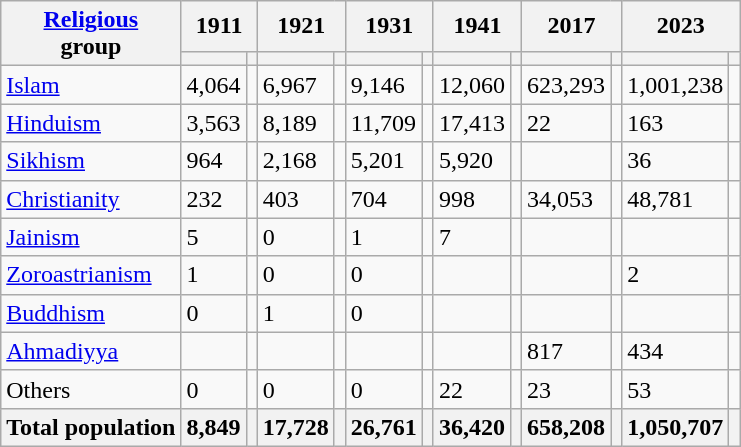<table class="wikitable collapsible sortable">
<tr>
<th rowspan="2"><a href='#'>Religious</a><br>group</th>
<th colspan="2">1911</th>
<th colspan="2">1921</th>
<th colspan="2">1931</th>
<th colspan="2">1941</th>
<th colspan="2">2017</th>
<th colspan="2">2023</th>
</tr>
<tr>
<th><a href='#'></a></th>
<th></th>
<th></th>
<th></th>
<th></th>
<th></th>
<th></th>
<th></th>
<th></th>
<th></th>
<th></th>
<th></th>
</tr>
<tr>
<td><a href='#'>Islam</a> </td>
<td>4,064</td>
<td></td>
<td>6,967</td>
<td></td>
<td>9,146</td>
<td></td>
<td>12,060</td>
<td></td>
<td>623,293</td>
<td></td>
<td>1,001,238</td>
<td></td>
</tr>
<tr>
<td><a href='#'>Hinduism</a> </td>
<td>3,563</td>
<td></td>
<td>8,189</td>
<td></td>
<td>11,709</td>
<td></td>
<td>17,413</td>
<td></td>
<td>22</td>
<td></td>
<td>163</td>
<td></td>
</tr>
<tr>
<td><a href='#'>Sikhism</a> </td>
<td>964</td>
<td></td>
<td>2,168</td>
<td></td>
<td>5,201</td>
<td></td>
<td>5,920</td>
<td></td>
<td></td>
<td></td>
<td>36</td>
<td></td>
</tr>
<tr>
<td><a href='#'>Christianity</a> </td>
<td>232</td>
<td></td>
<td>403</td>
<td></td>
<td>704</td>
<td></td>
<td>998</td>
<td></td>
<td>34,053</td>
<td></td>
<td>48,781</td>
<td></td>
</tr>
<tr>
<td><a href='#'>Jainism</a> </td>
<td>5</td>
<td></td>
<td>0</td>
<td></td>
<td>1</td>
<td></td>
<td>7</td>
<td></td>
<td></td>
<td></td>
<td></td>
<td></td>
</tr>
<tr>
<td><a href='#'>Zoroastrianism</a> </td>
<td>1</td>
<td></td>
<td>0</td>
<td></td>
<td>0</td>
<td></td>
<td></td>
<td></td>
<td></td>
<td></td>
<td>2</td>
<td></td>
</tr>
<tr>
<td><a href='#'>Buddhism</a> </td>
<td>0</td>
<td></td>
<td>1</td>
<td></td>
<td>0</td>
<td></td>
<td></td>
<td></td>
<td></td>
<td></td>
<td></td>
<td></td>
</tr>
<tr>
<td><a href='#'>Ahmadiyya</a> </td>
<td></td>
<td></td>
<td></td>
<td></td>
<td></td>
<td></td>
<td></td>
<td></td>
<td>817</td>
<td></td>
<td>434</td>
<td></td>
</tr>
<tr>
<td>Others</td>
<td>0</td>
<td></td>
<td>0</td>
<td></td>
<td>0</td>
<td></td>
<td>22</td>
<td></td>
<td>23</td>
<td></td>
<td>53</td>
<td></td>
</tr>
<tr>
<th>Total population</th>
<th>8,849</th>
<th></th>
<th>17,728</th>
<th></th>
<th>26,761</th>
<th></th>
<th>36,420</th>
<th></th>
<th>658,208</th>
<th></th>
<th>1,050,707</th>
<th></th>
</tr>
</table>
